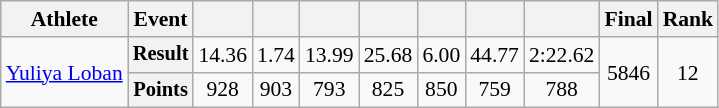<table class="wikitable" style="font-size:90%">
<tr>
<th>Athlete</th>
<th>Event</th>
<th></th>
<th></th>
<th></th>
<th></th>
<th></th>
<th></th>
<th></th>
<th>Final</th>
<th>Rank</th>
</tr>
<tr align="center">
<td rowspan="2" style="text-align:left"><a href='#'>Yuliya Loban</a></td>
<th style="font-size:95%">Result</th>
<td>14.36</td>
<td>1.74</td>
<td>13.99</td>
<td>25.68</td>
<td>6.00 </td>
<td>44.77</td>
<td>2:22.62</td>
<td rowspan="2">5846 </td>
<td rowspan="2">12</td>
</tr>
<tr align="center">
<th style="font-size:95%">Points</th>
<td>928</td>
<td>903</td>
<td>793</td>
<td>825</td>
<td>850</td>
<td>759</td>
<td>788</td>
</tr>
</table>
